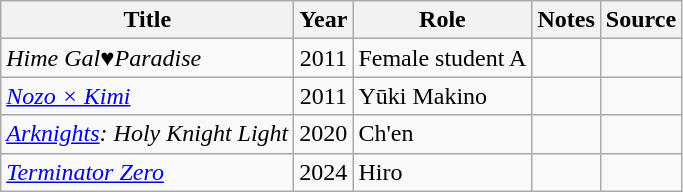<table class="wikitable sortable plainrowheaders">
<tr>
<th>Title</th>
<th>Year</th>
<th>Role</th>
<th class="unsortable">Notes</th>
<th class="unsortable">Source</th>
</tr>
<tr>
<td><em>Hime Gal♥Paradise</em></td>
<td align="center">2011</td>
<td>Female student A</td>
<td></td>
<td></td>
</tr>
<tr>
<td><em><a href='#'>Nozo × Kimi</a></em></td>
<td align="center">2011</td>
<td>Yūki Makino</td>
<td></td>
<td></td>
</tr>
<tr>
<td><em><a href='#'>Arknights</a>: Holy Knight Light</em></td>
<td align="center">2020</td>
<td>Ch'en</td>
<td></td>
<td></td>
</tr>
<tr>
<td><em><a href='#'>Terminator Zero</a></em></td>
<td align="center">2024</td>
<td>Hiro</td>
<td></td>
<td></td>
</tr>
</table>
